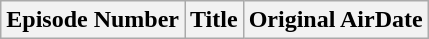<table class="wikitable">
<tr>
<th>Episode Number</th>
<th>Title</th>
<th>Original AirDate<br>






























































</th>
</tr>
</table>
